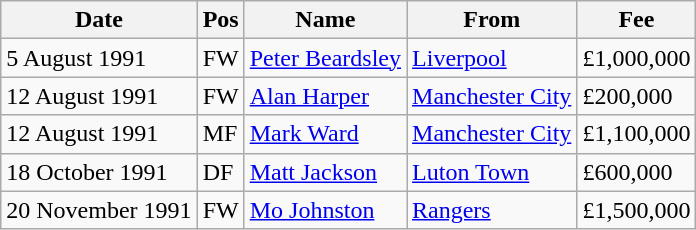<table class="wikitable">
<tr>
<th>Date</th>
<th>Pos</th>
<th>Name</th>
<th>From</th>
<th>Fee</th>
</tr>
<tr>
<td>5 August 1991</td>
<td>FW</td>
<td><a href='#'>Peter Beardsley</a></td>
<td><a href='#'>Liverpool</a></td>
<td>£1,000,000</td>
</tr>
<tr>
<td>12 August 1991</td>
<td>FW</td>
<td><a href='#'>Alan Harper</a></td>
<td><a href='#'>Manchester City</a></td>
<td>£200,000</td>
</tr>
<tr>
<td>12 August 1991</td>
<td>MF</td>
<td><a href='#'>Mark Ward</a></td>
<td><a href='#'>Manchester City</a></td>
<td>£1,100,000</td>
</tr>
<tr>
<td>18 October 1991</td>
<td>DF</td>
<td><a href='#'>Matt Jackson</a></td>
<td><a href='#'>Luton Town</a></td>
<td>£600,000</td>
</tr>
<tr>
<td>20 November 1991</td>
<td>FW</td>
<td><a href='#'>Mo Johnston</a></td>
<td><a href='#'>Rangers</a></td>
<td>£1,500,000</td>
</tr>
</table>
